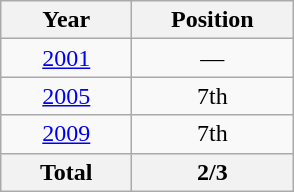<table class="wikitable" style="text-align: center;">
<tr>
<th width="80">Year</th>
<th width="100">Position</th>
</tr>
<tr>
<td> <a href='#'>2001</a></td>
<td>—</td>
</tr>
<tr>
<td> <a href='#'>2005</a></td>
<td>7th</td>
</tr>
<tr>
<td> <a href='#'>2009</a></td>
<td>7th</td>
</tr>
<tr>
<th>Total</th>
<th>2/3</th>
</tr>
</table>
